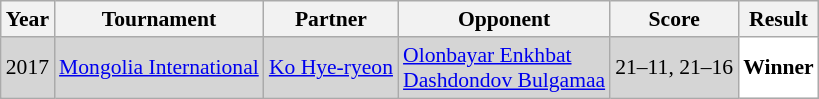<table class="sortable wikitable" style="font-size: 90%;">
<tr>
<th>Year</th>
<th>Tournament</th>
<th>Partner</th>
<th>Opponent</th>
<th>Score</th>
<th>Result</th>
</tr>
<tr style="background:#D5D5D5">
<td align="center">2017</td>
<td align="left"><a href='#'>Mongolia International</a></td>
<td align="left"> <a href='#'>Ko Hye-ryeon</a></td>
<td align="left"> <a href='#'>Olonbayar Enkhbat</a> <br>  <a href='#'>Dashdondov Bulgamaa</a></td>
<td align="left">21–11, 21–16</td>
<td style="text-align:left; background:white"> <strong>Winner</strong></td>
</tr>
</table>
